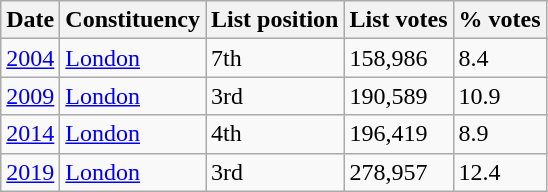<table class="wikitable">
<tr>
<th>Date</th>
<th>Constituency</th>
<th>List position</th>
<th>List votes</th>
<th>% votes</th>
</tr>
<tr>
<td><a href='#'>2004</a></td>
<td><a href='#'>London</a></td>
<td>7th</td>
<td>158,986</td>
<td>8.4</td>
</tr>
<tr>
<td><a href='#'>2009</a></td>
<td><a href='#'>London</a></td>
<td>3rd</td>
<td>190,589</td>
<td>10.9</td>
</tr>
<tr>
<td><a href='#'>2014</a></td>
<td><a href='#'>London</a></td>
<td>4th</td>
<td>196,419</td>
<td>8.9</td>
</tr>
<tr>
<td><a href='#'>2019</a></td>
<td><a href='#'>London</a></td>
<td>3rd</td>
<td>278,957</td>
<td>12.4</td>
</tr>
</table>
